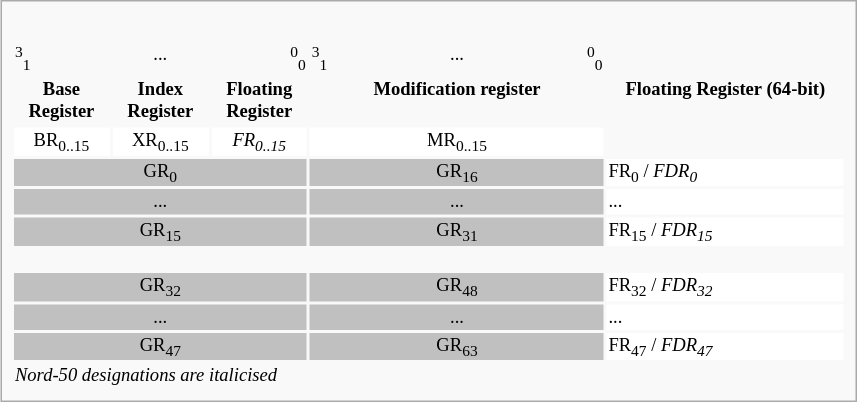<table class="infobox" style="font-size:88%">
<tr>
</tr>
<tr>
<td><br><table style="font-size:88%;width:45em;">
<tr>
<td style="width:5em; text-align:left;"><sup>3</sup><sub>1</sub></td>
<td style="width:5em; text-align:center;">...</td>
<td style="width:5em; text-align:right;"><sup>0</sup><sub>0</sub></td>
<td style="width:5em; text-align:left;"><sup>3</sup><sub>1</sub></td>
<td style="width:5em; text-align:center;">...</td>
<td style="width:5em; text-align:right;"><sup>0</sup><sub>0</sub></td>
</tr>
<tr>
<th style="text-align:center;">Base Register</th>
<th style="text-align:center;">Index Register</th>
<th style="text-align:center;">Floating Register</th>
<th colspan="3" style="text-align:center;">Modification register</th>
<th>Floating Register (64-bit)</th>
</tr>
<tr>
<td style="text-align:center; background:white; color:black;">BR<sub>0..15</sub></td>
<td style="text-align:center; background:white; color:black;">XR<sub>0..15</sub></td>
<td style="text-align:center; background:white; color:black;"><em>FR<sub>0..15</sub></em></td>
<td colspan="3" style="text-align:center; background:white; color:black;">MR<sub>0..15</sub></td>
</tr>
<tr>
<td colspan="3" style="background:silver; text-align:center">GR<sub>0</sub></td>
<td colspan="3" style="background:silver; text-align:center">GR<sub>16</sub></td>
<td style="background:white; color:black;">FR<sub>0</sub> / <em>FDR<sub>0</sub></em></td>
</tr>
<tr>
<td colspan="3" style="background:silver; text-align:center">...</td>
<td colspan="3" style="background:silver; text-align:center">...</td>
<td style="background:white; color:black;">...</td>
</tr>
<tr>
<td colspan="3" style="background:silver; text-align:center">GR<sub>15</sub></td>
<td colspan="3" style="background:silver; text-align:center">GR<sub>31</sub></td>
<td style="background:white; color:black;">FR<sub>15</sub> / <em>FDR<sub>15</sub></em></td>
</tr>
<tr>
<td colspan=7 style="height: 1em"></td>
</tr>
<tr>
<td colspan="3" style="background:silver; text-align:center">GR<sub>32</sub></td>
<td colspan="3" style="background:silver; text-align:center">GR<sub>48</sub></td>
<td style="background:white; color:black;">FR<sub>32</sub> / <em>FDR<sub>32</sub></em></td>
</tr>
<tr>
<td colspan="3" style="background:silver; text-align:center">...</td>
<td colspan="3" style="background:silver; text-align:center">...</td>
<td style="background:white; color:black;">...</td>
</tr>
<tr>
<td colspan="3" style="background:silver; text-align:center">GR<sub>47</sub></td>
<td colspan="3" style="background:silver; text-align:center">GR<sub>63</sub></td>
<td style="background:white; color:black;">FR<sub>47</sub> / <em>FDR<sub>47</sub></em></td>
</tr>
<tr>
<td colspan=7><em>Nord-50 designations are italicised</em></td>
</tr>
</table>
</td>
</tr>
</table>
